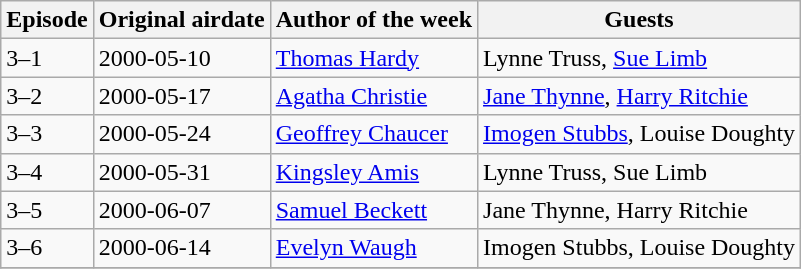<table class="wikitable">
<tr>
<th>Episode</th>
<th>Original airdate</th>
<th>Author of the week</th>
<th>Guests</th>
</tr>
<tr>
<td>3–1</td>
<td>2000-05-10</td>
<td><a href='#'>Thomas Hardy</a></td>
<td>Lynne Truss, <a href='#'>Sue Limb</a></td>
</tr>
<tr>
<td>3–2</td>
<td>2000-05-17</td>
<td><a href='#'>Agatha Christie</a></td>
<td><a href='#'>Jane Thynne</a>, <a href='#'>Harry Ritchie</a></td>
</tr>
<tr>
<td>3–3</td>
<td>2000-05-24</td>
<td><a href='#'>Geoffrey Chaucer</a></td>
<td><a href='#'>Imogen Stubbs</a>, Louise Doughty</td>
</tr>
<tr>
<td>3–4</td>
<td>2000-05-31</td>
<td><a href='#'>Kingsley Amis</a></td>
<td>Lynne Truss, Sue Limb</td>
</tr>
<tr>
<td>3–5</td>
<td>2000-06-07</td>
<td><a href='#'>Samuel Beckett</a></td>
<td>Jane Thynne, Harry Ritchie</td>
</tr>
<tr>
<td>3–6</td>
<td>2000-06-14</td>
<td><a href='#'>Evelyn Waugh</a></td>
<td>Imogen Stubbs, Louise Doughty</td>
</tr>
<tr>
</tr>
</table>
